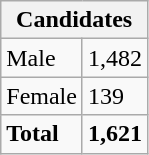<table class="wikitable">
<tr>
<th colspan="2">Candidates</th>
</tr>
<tr>
<td>Male</td>
<td>1,482</td>
</tr>
<tr>
<td>Female</td>
<td>139</td>
</tr>
<tr>
<td><strong>Total</strong></td>
<td><strong>1,621</strong></td>
</tr>
</table>
